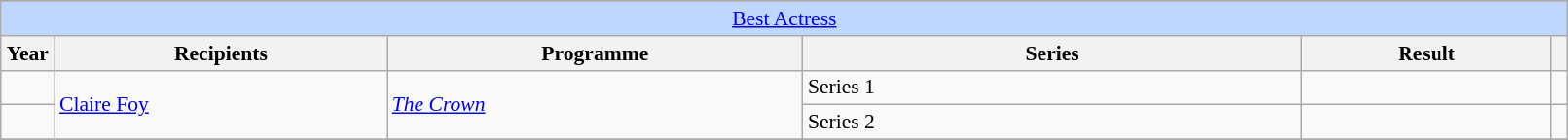<table class="wikitable plainrowheaders" style="font-size: 90%" width=85%>
<tr>
</tr>
<tr ---- bgcolor="#bfd7ff">
<td colspan=6 align=center><a href='#'>Best Actress</a></td>
</tr>
<tr ---- bgcolor="#ebf5ff">
<th scope="col" style="width:2%;">Year</th>
<th scope="col" style="width:20%;">Recipients</th>
<th scope="col" style="width:25%;">Programme</th>
<th scope="col" style="width:30%;">Series</th>
<th scope="col" style="width:15%;">Result</th>
<th scope="col" class="unsortable" style="width:1%;"></th>
</tr>
<tr>
<td></td>
<td rowspan="2"><a href='#'>Claire Foy</a></td>
<td rowspan="2"><em><a href='#'>The Crown</a></em></td>
<td>Series 1</td>
<td></td>
<td></td>
</tr>
<tr>
<td></td>
<td>Series 2</td>
<td></td>
<td></td>
</tr>
<tr>
</tr>
</table>
